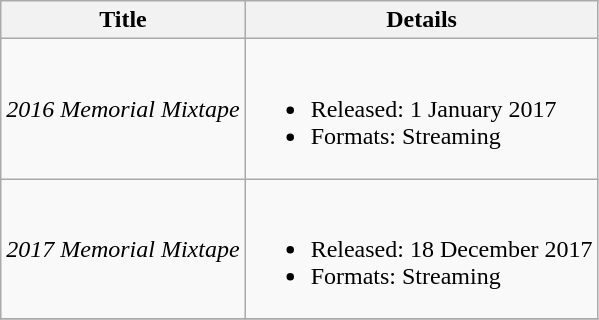<table class="wikitable sortable">
<tr>
<th>Title</th>
<th>Details</th>
</tr>
<tr>
<td><em>2016 Memorial Mixtape</em></td>
<td><br><ul><li>Released: 1 January 2017</li><li>Formats: Streaming</li></ul></td>
</tr>
<tr>
<td><em>2017 Memorial Mixtape</em></td>
<td><br><ul><li>Released: 18 December 2017</li><li>Formats: Streaming</li></ul></td>
</tr>
<tr>
</tr>
</table>
